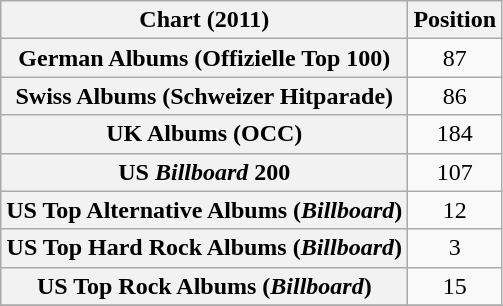<table class="wikitable plainrowheaders sortable">
<tr>
<th>Chart (2011)</th>
<th>Position</th>
</tr>
<tr>
<th scope="row">German Albums (Offizielle Top 100)</th>
<td align="center">87</td>
</tr>
<tr>
<th scope="row">Swiss Albums (Schweizer Hitparade)</th>
<td align="center">86</td>
</tr>
<tr>
<th scope="row">UK Albums (OCC)</th>
<td align="center">184</td>
</tr>
<tr>
<th scope="row">US <em>Billboard</em> 200</th>
<td align="center">107</td>
</tr>
<tr>
<th scope="row">US Top Alternative Albums (<em>Billboard</em>)</th>
<td align="center">12</td>
</tr>
<tr>
<th scope="row">US Top Hard Rock Albums (<em>Billboard</em>)</th>
<td align="center">3</td>
</tr>
<tr>
<th scope="row">US Top Rock Albums (<em>Billboard</em>)</th>
<td align="center">15</td>
</tr>
<tr>
</tr>
</table>
